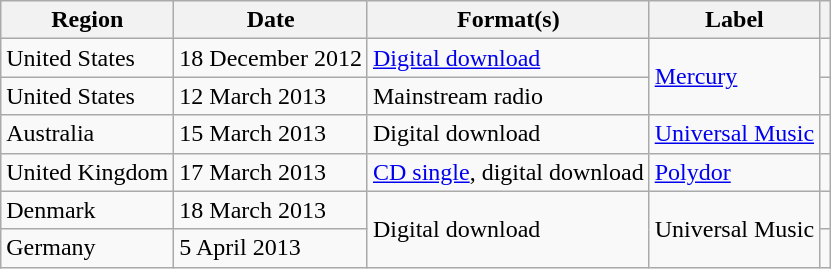<table class="wikitable sortable plainrowheaders">
<tr>
<th>Region</th>
<th>Date</th>
<th>Format(s)</th>
<th>Label</th>
<th></th>
</tr>
<tr>
<td>United States</td>
<td>18 December 2012</td>
<td><a href='#'>Digital download</a></td>
<td rowspan="2" scope="col"><a href='#'>Mercury</a></td>
<td></td>
</tr>
<tr>
<td>United States</td>
<td scope="col">12 March 2013</td>
<td scope="col">Mainstream radio</td>
<td></td>
</tr>
<tr>
<td>Australia</td>
<td scope="col">15 March 2013</td>
<td scope="col">Digital download</td>
<td scope="col"><a href='#'>Universal Music</a></td>
<td></td>
</tr>
<tr>
<td>United Kingdom</td>
<td scope="col">17 March 2013</td>
<td><a href='#'>CD single</a>, digital download</td>
<td><a href='#'>Polydor</a></td>
<td></td>
</tr>
<tr>
<td>Denmark</td>
<td scope="col">18 March 2013</td>
<td rowspan="2">Digital download</td>
<td rowspan="2" scope="col">Universal Music</td>
<td></td>
</tr>
<tr>
<td>Germany</td>
<td scope="col">5 April 2013</td>
<td></td>
</tr>
</table>
